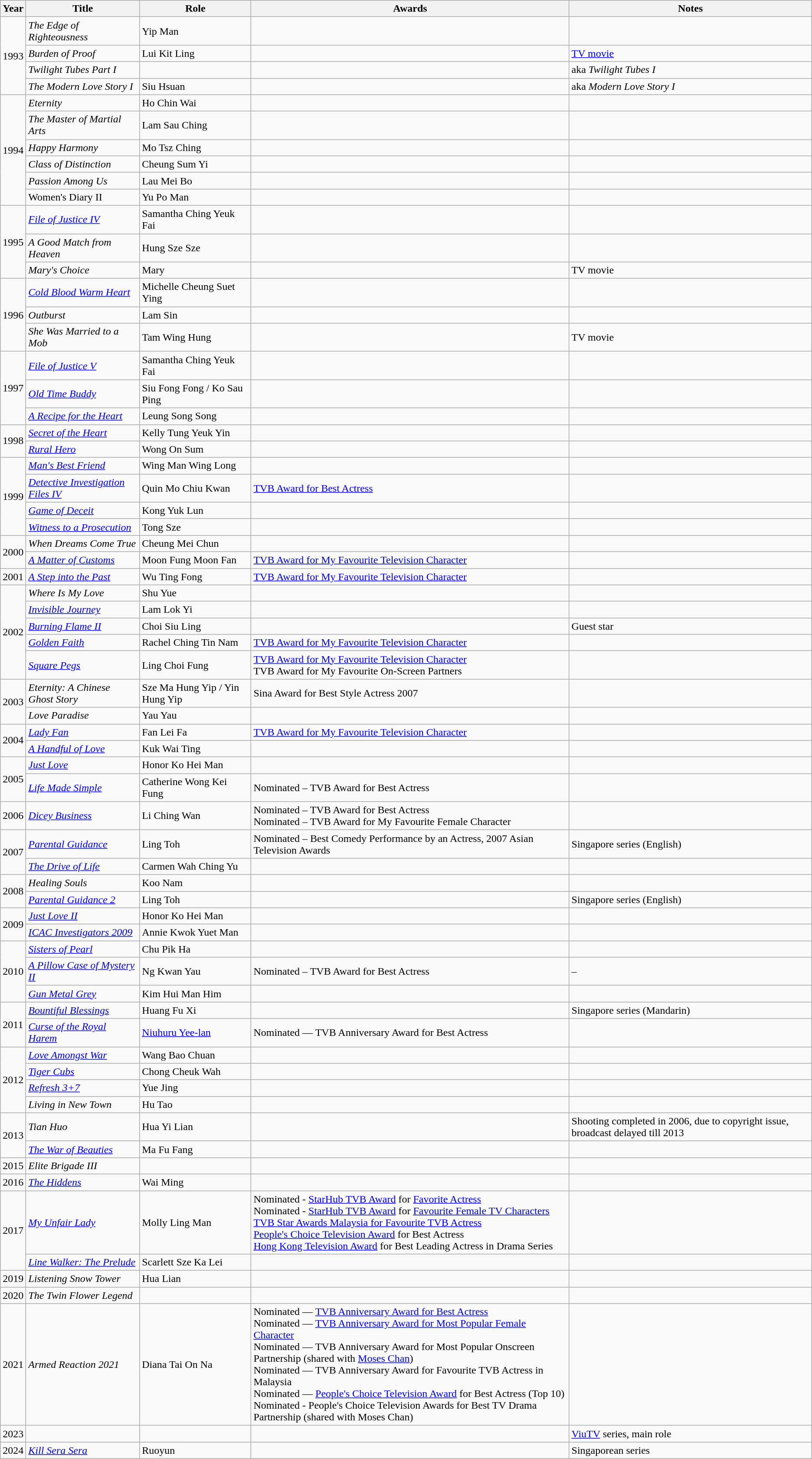<table class="wikitable sortable">
<tr align="center">
<th>Year</th>
<th>Title</th>
<th>Role</th>
<th>Awards</th>
<th class="unsortable">Notes</th>
</tr>
<tr>
<td rowspan="4">1993</td>
<td><em>The Edge of Righteousness</em></td>
<td>Yip Man</td>
<td></td>
<td></td>
</tr>
<tr>
<td><em>Burden of Proof</em></td>
<td>Lui Kit Ling</td>
<td></td>
<td><a href='#'>TV movie</a></td>
</tr>
<tr>
<td><em>Twilight Tubes Part I</em></td>
<td></td>
<td></td>
<td>aka <em>Twilight Tubes I</em></td>
</tr>
<tr>
<td><em>The Modern Love Story I</em></td>
<td>Siu Hsuan</td>
<td></td>
<td>aka <em>Modern Love Story I</em></td>
</tr>
<tr>
<td rowspan="6">1994</td>
<td><em>Eternity</em></td>
<td>Ho Chin Wai</td>
<td></td>
<td></td>
</tr>
<tr>
<td><em>The Master of Martial Arts</em></td>
<td>Lam Sau Ching</td>
<td></td>
<td></td>
</tr>
<tr>
<td><em>Happy Harmony</em></td>
<td>Mo Tsz Ching</td>
<td></td>
<td></td>
</tr>
<tr>
<td><em>Class of Distinction</em></td>
<td>Cheung Sum Yi</td>
<td></td>
<td></td>
</tr>
<tr>
<td><em>Passion Among Us</em></td>
<td>Lau Mei Bo</td>
<td></td>
<td></td>
</tr>
<tr>
<td>Women's Diary II</td>
<td>Yu Po Man</td>
<td></td>
<td></td>
</tr>
<tr>
<td rowspan="3">1995</td>
<td><em><a href='#'>File of Justice IV</a></em></td>
<td>Samantha Ching Yeuk Fai</td>
<td></td>
<td></td>
</tr>
<tr>
<td><em>A Good Match from Heaven</em></td>
<td>Hung Sze Sze</td>
<td></td>
<td></td>
</tr>
<tr>
<td><em>Mary's Choice</em></td>
<td>Mary</td>
<td></td>
<td>TV movie</td>
</tr>
<tr>
<td rowspan="3">1996</td>
<td><em><a href='#'>Cold Blood Warm Heart</a></em></td>
<td>Michelle Cheung Suet Ying</td>
<td></td>
<td></td>
</tr>
<tr>
<td><em>Outburst</em></td>
<td>Lam Sin</td>
<td></td>
<td></td>
</tr>
<tr>
<td><em>She Was Married to a Mob</em></td>
<td>Tam Wing Hung</td>
<td></td>
<td>TV movie</td>
</tr>
<tr>
<td rowspan="3">1997</td>
<td><em><a href='#'>File of Justice V</a></em></td>
<td>Samantha Ching Yeuk Fai</td>
<td></td>
<td></td>
</tr>
<tr>
<td><em><a href='#'>Old Time Buddy</a></em></td>
<td>Siu Fong Fong / Ko Sau Ping</td>
<td></td>
<td></td>
</tr>
<tr>
<td><em><a href='#'>A Recipe for the Heart</a></em></td>
<td>Leung Song Song</td>
<td></td>
<td></td>
</tr>
<tr>
<td rowspan="2">1998</td>
<td><em><a href='#'>Secret of the Heart</a></em></td>
<td>Kelly Tung Yeuk Yin</td>
<td></td>
<td></td>
</tr>
<tr>
<td><em><a href='#'>Rural Hero</a></em></td>
<td>Wong On Sum</td>
<td></td>
<td></td>
</tr>
<tr>
<td rowspan="4">1999</td>
<td><em><a href='#'>Man's Best Friend</a></em></td>
<td>Wing Man Wing Long</td>
<td></td>
<td></td>
</tr>
<tr>
<td><em><a href='#'>Detective Investigation Files IV</a></em></td>
<td>Quin Mo Chiu Kwan</td>
<td><a href='#'>TVB Award for Best Actress</a></td>
<td></td>
</tr>
<tr>
<td><em><a href='#'>Game of Deceit</a></em></td>
<td>Kong Yuk Lun</td>
<td></td>
<td></td>
</tr>
<tr>
<td><em><a href='#'>Witness to a Prosecution</a></em></td>
<td>Tong Sze</td>
<td></td>
<td></td>
</tr>
<tr>
<td rowspan="2">2000</td>
<td><em>When Dreams Come True</em></td>
<td>Cheung Mei Chun</td>
<td></td>
<td></td>
</tr>
<tr>
<td><em><a href='#'>A Matter of Customs</a></em></td>
<td>Moon Fung Moon Fan</td>
<td><a href='#'>TVB Award for My Favourite Television Character</a></td>
<td></td>
</tr>
<tr>
<td>2001</td>
<td><em><a href='#'>A Step into the Past</a></em></td>
<td>Wu Ting Fong</td>
<td><a href='#'>TVB Award for My Favourite Television Character</a></td>
<td></td>
</tr>
<tr>
<td rowspan="5">2002</td>
<td><em>Where Is My Love</em></td>
<td>Shu Yue</td>
<td></td>
<td></td>
</tr>
<tr>
<td><em><a href='#'>Invisible Journey</a></em></td>
<td>Lam Lok Yi</td>
<td></td>
<td></td>
</tr>
<tr>
<td><em><a href='#'>Burning Flame II</a></em></td>
<td>Choi Siu Ling</td>
<td></td>
<td>Guest star</td>
</tr>
<tr>
<td><em><a href='#'>Golden Faith</a></em></td>
<td>Rachel Ching Tin Nam</td>
<td><a href='#'>TVB Award for My Favourite Television Character</a></td>
<td></td>
</tr>
<tr>
<td><em><a href='#'>Square Pegs</a></em></td>
<td>Ling Choi Fung</td>
<td><a href='#'>TVB Award for My Favourite Television Character</a> <br> TVB Award for My Favourite On-Screen Partners</td>
<td></td>
</tr>
<tr>
<td rowspan="2">2003</td>
<td><em>Eternity: A Chinese Ghost Story</em></td>
<td>Sze Ma Hung Yip / Yin Hung Yip</td>
<td>Sina Award for Best Style Actress 2007</td>
<td></td>
</tr>
<tr>
<td><em>Love Paradise</em></td>
<td>Yau Yau</td>
<td></td>
<td></td>
</tr>
<tr>
<td rowspan="2">2004</td>
<td><em><a href='#'>Lady Fan</a></em></td>
<td>Fan Lei Fa</td>
<td><a href='#'>TVB Award for My Favourite Television Character</a></td>
<td></td>
</tr>
<tr>
<td><em><a href='#'>A Handful of Love</a></em></td>
<td>Kuk Wai Ting</td>
<td></td>
<td></td>
</tr>
<tr>
<td rowspan="2">2005</td>
<td><em><a href='#'>Just Love</a></em></td>
<td>Honor Ko Hei Man</td>
<td></td>
<td></td>
</tr>
<tr>
<td><em><a href='#'>Life Made Simple</a></em></td>
<td>Catherine Wong Kei Fung</td>
<td>Nominated – TVB Award for Best Actress</td>
<td></td>
</tr>
<tr>
<td rowspan="1">2006</td>
<td><em><a href='#'>Dicey Business</a></em></td>
<td>Li Ching Wan</td>
<td>Nominated – TVB Award for Best Actress <br> Nominated – TVB Award for My Favourite Female Character</td>
<td></td>
</tr>
<tr>
<td rowspan="2">2007</td>
<td><em><a href='#'>Parental Guidance</a></em></td>
<td>Ling Toh</td>
<td>Nominated – Best Comedy Performance by an Actress, 2007 Asian Television Awards</td>
<td>Singapore series (English)</td>
</tr>
<tr>
<td><em><a href='#'>The Drive of Life</a></em></td>
<td>Carmen Wah Ching Yu</td>
<td></td>
<td></td>
</tr>
<tr>
<td rowspan="2">2008</td>
<td><em>Healing Souls</em></td>
<td>Koo Nam</td>
<td></td>
<td></td>
</tr>
<tr>
<td><em><a href='#'>Parental Guidance 2</a></em></td>
<td>Ling Toh</td>
<td></td>
<td>Singapore series (English)</td>
</tr>
<tr>
<td rowspan="2">2009</td>
<td><em><a href='#'>Just Love II</a></em></td>
<td>Honor Ko Hei Man</td>
<td></td>
<td></td>
</tr>
<tr>
<td><em><a href='#'>ICAC Investigators 2009</a></em></td>
<td>Annie Kwok Yuet Man</td>
<td></td>
<td></td>
</tr>
<tr>
<td rowspan="3">2010</td>
<td><em><a href='#'>Sisters of Pearl</a></em></td>
<td>Chu Pik Ha</td>
<td></td>
<td></td>
</tr>
<tr>
<td><em><a href='#'>A Pillow Case of Mystery II</a></em></td>
<td>Ng Kwan Yau</td>
<td>Nominated – TVB Award for Best Actress</td>
<td>–</td>
</tr>
<tr>
<td><em><a href='#'>Gun Metal Grey</a></em></td>
<td>Kim Hui Man Him</td>
<td></td>
<td></td>
</tr>
<tr>
<td rowspan="2">2011</td>
<td><em><a href='#'>Bountiful Blessings</a></em></td>
<td>Huang Fu Xi</td>
<td></td>
<td>Singapore series (Mandarin)</td>
</tr>
<tr>
<td><em><a href='#'>Curse of the Royal Harem</a></em></td>
<td><a href='#'>Niuhuru Yee-lan</a></td>
<td>Nominated — TVB Anniversary Award for Best Actress</td>
<td></td>
</tr>
<tr>
<td rowspan="4">2012</td>
<td><em><a href='#'>Love Amongst War</a></em></td>
<td>Wang Bao Chuan</td>
<td></td>
<td></td>
</tr>
<tr>
<td><em><a href='#'>Tiger Cubs</a></em></td>
<td>Chong Cheuk Wah</td>
<td></td>
<td></td>
</tr>
<tr>
<td><em><a href='#'>Refresh 3+7</a></em></td>
<td>Yue Jing</td>
<td></td>
<td></td>
</tr>
<tr>
<td><em>Living in New Town</em></td>
<td>Hu Tao</td>
<td></td>
<td></td>
</tr>
<tr>
<td rowspan="2">2013</td>
<td><em>Tian Huo</em></td>
<td>Hua Yi Lian</td>
<td></td>
<td>Shooting completed in 2006, due to copyright issue, broadcast delayed till 2013</td>
</tr>
<tr>
<td><em><a href='#'>The War of Beauties</a></em></td>
<td>Ma Fu Fang</td>
<td></td>
<td></td>
</tr>
<tr>
<td>2015</td>
<td><em>Elite Brigade III</em></td>
<td></td>
<td></td>
<td></td>
</tr>
<tr>
<td>2016</td>
<td><em><a href='#'>The Hiddens</a></em></td>
<td>Wai Ming</td>
<td></td>
<td></td>
</tr>
<tr>
<td rowspan="2">2017</td>
<td><em><a href='#'>My Unfair Lady</a></em></td>
<td>Molly Ling Man</td>
<td>Nominated - <a href='#'>StarHub TVB Award</a> for <a href='#'>Favorite Actress</a><br>Nominated - <a href='#'>StarHub TVB Award</a> for <a href='#'>Favourite Female TV Characters</a><br><a href='#'>TVB Star Awards Malaysia for Favourite TVB Actress</a><br><a href='#'>People's Choice Television Award</a> for Best Actress <br><a href='#'>Hong Kong Television Award</a> for Best Leading Actress in Drama Series</td>
<td></td>
</tr>
<tr>
<td><em><a href='#'>Line Walker: The Prelude</a></em></td>
<td>Scarlett Sze Ka Lei</td>
<td></td>
<td></td>
</tr>
<tr>
<td rowspan="1">2019</td>
<td><em>Listening Snow Tower</em></td>
<td>Hua Lian</td>
<td></td>
<td></td>
</tr>
<tr>
<td rowspan="1">2020</td>
<td><em>The Twin Flower Legend</em></td>
<td></td>
<td></td>
<td></td>
</tr>
<tr>
<td rowspan="1">2021</td>
<td><em>Armed Reaction 2021</em></td>
<td>Diana Tai On Na</td>
<td>Nominated — <a href='#'>TVB Anniversary Award for Best Actress</a><br> Nominated — <a href='#'>TVB Anniversary Award for Most Popular Female Character</a><br> Nominated — TVB Anniversary Award for Most Popular Onscreen Partnership (shared with <a href='#'>Moses Chan</a>) <br> Nominated — TVB Anniversary Award for Favourite TVB Actress in Malaysia <br> Nominated — <a href='#'>People's Choice Television Award</a> for Best Actress (Top 10)<br> Nominated - People's Choice Television Awards for Best TV Drama Partnership (shared with Moses Chan)</td>
<td></td>
</tr>
<tr>
<td rowspan="1">2023</td>
<td><em></em></td>
<td></td>
<td></td>
<td><a href='#'>ViuTV</a> series, main role</td>
</tr>
<tr>
<td rowspan="1">2024</td>
<td><em><a href='#'>Kill Sera Sera</a></em></td>
<td>Ruoyun</td>
<td></td>
<td>Singaporean series</td>
</tr>
</table>
